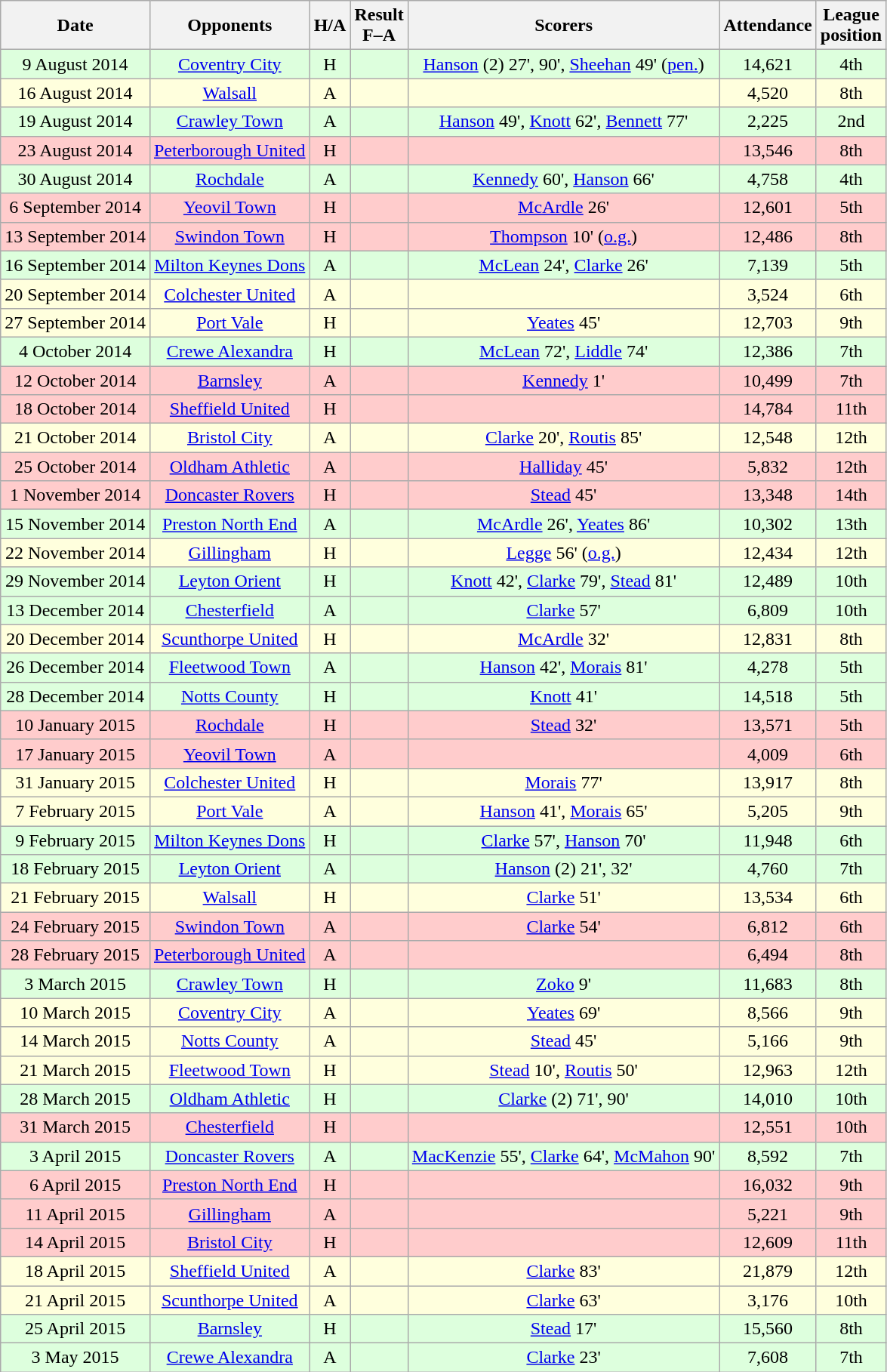<table class="wikitable" style="text-align:center">
<tr>
<th>Date</th>
<th>Opponents</th>
<th>H/A</th>
<th>Result<br>F–A</th>
<th>Scorers</th>
<th>Attendance</th>
<th>League<br>position</th>
</tr>
<tr style="background:#dfd;">
<td>9 August 2014</td>
<td><a href='#'>Coventry City</a></td>
<td>H</td>
<td></td>
<td><a href='#'>Hanson</a> (2) 27', 90',  <a href='#'>Sheehan</a> 49' (<a href='#'>pen.</a>)</td>
<td>14,621</td>
<td>4th</td>
</tr>
<tr style="background:#ffd;">
<td>16 August 2014</td>
<td><a href='#'>Walsall</a></td>
<td>A</td>
<td></td>
<td></td>
<td>4,520</td>
<td>8th</td>
</tr>
<tr style="background:#dfd;">
<td>19 August 2014</td>
<td><a href='#'>Crawley Town</a></td>
<td>A</td>
<td></td>
<td><a href='#'>Hanson</a> 49', <a href='#'>Knott</a> 62', <a href='#'>Bennett</a> 77'</td>
<td>2,225</td>
<td>2nd</td>
</tr>
<tr style="background:#fcc;">
<td>23 August 2014</td>
<td><a href='#'>Peterborough United</a></td>
<td>H</td>
<td></td>
<td></td>
<td>13,546</td>
<td>8th</td>
</tr>
<tr style="background:#dfd;">
<td>30 August 2014</td>
<td><a href='#'>Rochdale</a></td>
<td>A</td>
<td></td>
<td><a href='#'>Kennedy</a> 60', <a href='#'>Hanson</a> 66'</td>
<td>4,758</td>
<td>4th</td>
</tr>
<tr style="background:#fcc;">
<td>6 September 2014</td>
<td><a href='#'>Yeovil Town</a></td>
<td>H</td>
<td></td>
<td><a href='#'>McArdle</a> 26'</td>
<td>12,601</td>
<td>5th</td>
</tr>
<tr style="background:#fcc;">
<td>13 September 2014</td>
<td><a href='#'>Swindon Town</a></td>
<td>H</td>
<td></td>
<td><a href='#'>Thompson</a> 10' (<a href='#'>o.g.</a>)</td>
<td>12,486</td>
<td>8th</td>
</tr>
<tr style="background:#dfd;">
<td>16 September 2014</td>
<td><a href='#'>Milton Keynes Dons</a></td>
<td>A</td>
<td></td>
<td><a href='#'>McLean</a> 24', <a href='#'>Clarke</a> 26'</td>
<td>7,139</td>
<td>5th</td>
</tr>
<tr style="background:#ffd;">
<td>20 September 2014</td>
<td><a href='#'>Colchester United</a></td>
<td>A</td>
<td></td>
<td></td>
<td>3,524</td>
<td>6th</td>
</tr>
<tr style="background:#ffd;">
<td>27 September 2014</td>
<td><a href='#'>Port Vale</a></td>
<td>H</td>
<td></td>
<td><a href='#'>Yeates</a> 45'</td>
<td>12,703</td>
<td>9th</td>
</tr>
<tr style="background:#dfd;">
<td>4 October 2014</td>
<td><a href='#'>Crewe Alexandra</a></td>
<td>H</td>
<td></td>
<td><a href='#'>McLean</a> 72', <a href='#'>Liddle</a> 74'</td>
<td>12,386</td>
<td>7th</td>
</tr>
<tr style="background:#fcc;">
<td>12 October 2014</td>
<td><a href='#'>Barnsley</a></td>
<td>A</td>
<td></td>
<td><a href='#'>Kennedy</a> 1'</td>
<td>10,499</td>
<td>7th</td>
</tr>
<tr style="background:#fcc;">
<td>18 October 2014</td>
<td><a href='#'>Sheffield United</a></td>
<td>H</td>
<td></td>
<td></td>
<td>14,784</td>
<td>11th</td>
</tr>
<tr style="background:#ffd;">
<td>21 October 2014</td>
<td><a href='#'>Bristol City</a></td>
<td>A</td>
<td></td>
<td><a href='#'>Clarke</a> 20', <a href='#'>Routis</a> 85'</td>
<td>12,548</td>
<td>12th</td>
</tr>
<tr style="background:#fcc;">
<td>25 October 2014</td>
<td><a href='#'>Oldham Athletic</a></td>
<td>A</td>
<td></td>
<td><a href='#'>Halliday</a> 45'</td>
<td>5,832</td>
<td>12th</td>
</tr>
<tr style="background:#fcc;">
<td>1 November 2014</td>
<td><a href='#'>Doncaster Rovers</a></td>
<td>H</td>
<td></td>
<td><a href='#'>Stead</a> 45'</td>
<td>13,348</td>
<td>14th</td>
</tr>
<tr style="background:#dfd;">
<td>15 November 2014</td>
<td><a href='#'>Preston North End</a></td>
<td>A</td>
<td></td>
<td><a href='#'>McArdle</a> 26', <a href='#'>Yeates</a> 86'</td>
<td>10,302</td>
<td>13th</td>
</tr>
<tr style="background:#ffd;">
<td>22 November 2014</td>
<td><a href='#'>Gillingham</a></td>
<td>H</td>
<td></td>
<td><a href='#'>Legge</a> 56' (<a href='#'>o.g.</a>)</td>
<td>12,434</td>
<td>12th</td>
</tr>
<tr style="background:#dfd;">
<td>29 November 2014</td>
<td><a href='#'>Leyton Orient</a></td>
<td>H</td>
<td></td>
<td><a href='#'>Knott</a> 42', <a href='#'>Clarke</a> 79', <a href='#'>Stead</a> 81'</td>
<td>12,489</td>
<td>10th</td>
</tr>
<tr style="background:#dfd;">
<td>13 December 2014</td>
<td><a href='#'>Chesterfield</a></td>
<td>A</td>
<td></td>
<td><a href='#'>Clarke</a> 57'</td>
<td>6,809</td>
<td>10th</td>
</tr>
<tr style="background:#ffd;">
<td>20 December 2014</td>
<td><a href='#'>Scunthorpe United</a></td>
<td>H</td>
<td></td>
<td><a href='#'>McArdle</a> 32'</td>
<td>12,831</td>
<td>8th</td>
</tr>
<tr style="background:#dfd;">
<td>26 December 2014</td>
<td><a href='#'>Fleetwood Town</a></td>
<td>A</td>
<td></td>
<td><a href='#'>Hanson</a> 42',  <a href='#'>Morais</a> 81'</td>
<td>4,278</td>
<td>5th</td>
</tr>
<tr style="background:#dfd;">
<td>28 December 2014</td>
<td><a href='#'>Notts County</a></td>
<td>H</td>
<td></td>
<td><a href='#'>Knott</a> 41'</td>
<td>14,518</td>
<td>5th</td>
</tr>
<tr style="background:#fcc;">
<td>10 January 2015</td>
<td><a href='#'>Rochdale</a></td>
<td>H</td>
<td></td>
<td><a href='#'>Stead</a> 32'</td>
<td>13,571</td>
<td>5th</td>
</tr>
<tr style="background:#fcc;">
<td>17 January 2015</td>
<td><a href='#'>Yeovil Town</a></td>
<td>A</td>
<td></td>
<td></td>
<td>4,009</td>
<td>6th</td>
</tr>
<tr style="background:#ffd;">
<td>31 January 2015</td>
<td><a href='#'>Colchester United</a></td>
<td>H</td>
<td></td>
<td><a href='#'>Morais</a> 77'</td>
<td>13,917</td>
<td>8th</td>
</tr>
<tr style="background:#ffd;">
<td>7 February 2015</td>
<td><a href='#'>Port Vale</a></td>
<td>A</td>
<td></td>
<td><a href='#'>Hanson</a> 41', <a href='#'>Morais</a> 65'</td>
<td>5,205</td>
<td>9th</td>
</tr>
<tr style="background:#dfd;">
<td>9 February 2015</td>
<td><a href='#'>Milton Keynes Dons</a></td>
<td>H</td>
<td></td>
<td><a href='#'>Clarke</a> 57', <a href='#'>Hanson</a> 70'</td>
<td>11,948</td>
<td>6th</td>
</tr>
<tr style="background:#dfd;">
<td>18 February 2015</td>
<td><a href='#'>Leyton Orient</a></td>
<td>A</td>
<td></td>
<td><a href='#'>Hanson</a> (2) 21', 32'</td>
<td>4,760</td>
<td>7th</td>
</tr>
<tr style="background:#ffd;">
<td>21 February 2015</td>
<td><a href='#'>Walsall</a></td>
<td>H</td>
<td></td>
<td><a href='#'>Clarke</a> 51'</td>
<td>13,534</td>
<td>6th</td>
</tr>
<tr style="background:#fcc;">
<td>24 February 2015</td>
<td><a href='#'>Swindon Town</a></td>
<td>A</td>
<td></td>
<td><a href='#'>Clarke</a> 54'</td>
<td>6,812</td>
<td>6th</td>
</tr>
<tr style="background:#fcc;">
<td>28 February 2015</td>
<td><a href='#'>Peterborough United</a></td>
<td>A</td>
<td></td>
<td></td>
<td>6,494</td>
<td>8th</td>
</tr>
<tr style="background:#dfd;">
<td>3 March 2015</td>
<td><a href='#'>Crawley Town</a></td>
<td>H</td>
<td></td>
<td><a href='#'>Zoko</a> 9'</td>
<td>11,683</td>
<td>8th</td>
</tr>
<tr style="background:#ffd;">
<td>10 March 2015</td>
<td><a href='#'>Coventry City</a></td>
<td>A</td>
<td></td>
<td><a href='#'>Yeates</a> 69'</td>
<td>8,566</td>
<td>9th</td>
</tr>
<tr style="background:#ffd;">
<td>14 March 2015</td>
<td><a href='#'>Notts County</a></td>
<td>A</td>
<td></td>
<td><a href='#'>Stead</a> 45'</td>
<td>5,166</td>
<td>9th</td>
</tr>
<tr style="background:#ffd;">
<td>21 March 2015</td>
<td><a href='#'>Fleetwood Town</a></td>
<td>H</td>
<td></td>
<td><a href='#'>Stead</a> 10', <a href='#'>Routis</a> 50'</td>
<td>12,963</td>
<td>12th</td>
</tr>
<tr style="background:#dfd;">
<td>28 March 2015</td>
<td><a href='#'>Oldham Athletic</a></td>
<td>H</td>
<td></td>
<td><a href='#'>Clarke</a> (2) 71', 90'</td>
<td>14,010</td>
<td>10th</td>
</tr>
<tr style="background:#fcc;">
<td>31 March 2015</td>
<td><a href='#'>Chesterfield</a></td>
<td>H</td>
<td></td>
<td></td>
<td>12,551</td>
<td>10th</td>
</tr>
<tr style="background:#dfd;">
<td>3 April 2015</td>
<td><a href='#'>Doncaster Rovers</a></td>
<td>A</td>
<td></td>
<td><a href='#'>MacKenzie</a> 55', <a href='#'>Clarke</a> 64', <a href='#'>McMahon</a> 90'</td>
<td>8,592</td>
<td>7th</td>
</tr>
<tr style="background:#fcc;">
<td>6 April 2015</td>
<td><a href='#'>Preston North End</a></td>
<td>H</td>
<td></td>
<td></td>
<td>16,032</td>
<td>9th</td>
</tr>
<tr style="background:#fcc;">
<td>11 April 2015</td>
<td><a href='#'>Gillingham</a></td>
<td>A</td>
<td></td>
<td></td>
<td>5,221</td>
<td>9th</td>
</tr>
<tr style="background:#fcc;">
<td>14 April 2015</td>
<td><a href='#'>Bristol City</a></td>
<td>H</td>
<td></td>
<td></td>
<td>12,609</td>
<td>11th</td>
</tr>
<tr style="background:#ffd;">
<td>18 April 2015</td>
<td><a href='#'>Sheffield United</a></td>
<td>A</td>
<td></td>
<td><a href='#'>Clarke</a> 83'</td>
<td>21,879</td>
<td>12th</td>
</tr>
<tr style="background:#ffd;">
<td>21 April 2015</td>
<td><a href='#'>Scunthorpe United</a></td>
<td>A</td>
<td></td>
<td><a href='#'>Clarke</a> 63'</td>
<td>3,176</td>
<td>10th</td>
</tr>
<tr style="background:#dfd;">
<td>25 April 2015</td>
<td><a href='#'>Barnsley</a></td>
<td>H</td>
<td></td>
<td><a href='#'>Stead</a> 17'</td>
<td>15,560</td>
<td>8th</td>
</tr>
<tr style="background:#dfd;">
<td>3 May 2015</td>
<td><a href='#'>Crewe Alexandra</a></td>
<td>A</td>
<td></td>
<td><a href='#'>Clarke</a> 23'</td>
<td>7,608</td>
<td>7th</td>
</tr>
</table>
